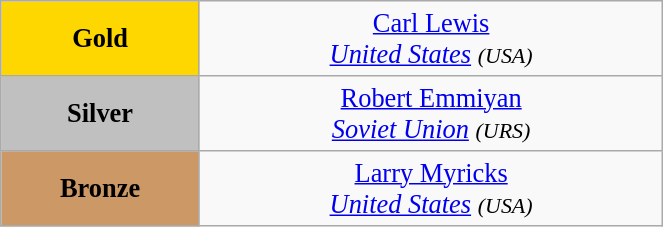<table class="wikitable" style=" text-align:center; font-size:110%;" width="35%">
<tr>
<td bgcolor="gold"><strong>Gold</strong></td>
<td> <a href='#'>Carl Lewis</a><br><em><a href='#'>United States</a> <small>(USA)</small></em></td>
</tr>
<tr>
<td bgcolor="silver"><strong>Silver</strong></td>
<td> <a href='#'>Robert Emmiyan</a><br><em><a href='#'>Soviet Union</a> <small>(URS)</small></em></td>
</tr>
<tr>
<td bgcolor="CC9966"><strong>Bronze</strong></td>
<td> <a href='#'>Larry Myricks</a><br><em><a href='#'>United States</a> <small>(USA)</small></em></td>
</tr>
</table>
